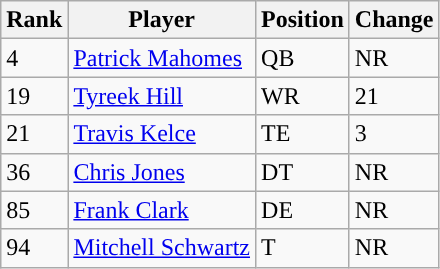<table class="wikitable">
<tr>
<th>Rank</th>
<th>Player</th>
<th>Position</th>
<th>Change</th>
</tr>
<tr>
<td>4</td>
<td><a href='#'>Patrick Mahomes</a></td>
<td>QB</td>
<td>NR</td>
</tr>
<tr>
<td>19</td>
<td><a href='#'>Tyreek Hill</a></td>
<td>WR</td>
<td> 21</td>
</tr>
<tr>
<td>21</td>
<td><a href='#'>Travis Kelce</a></td>
<td>TE</td>
<td> 3</td>
</tr>
<tr>
<td>36</td>
<td><a href='#'>Chris Jones</a></td>
<td>DT</td>
<td>NR</td>
</tr>
<tr>
<td>85</td>
<td><a href='#'>Frank Clark</a></td>
<td>DE</td>
<td>NR</td>
</tr>
<tr>
<td>94</td>
<td><a href='#'>Mitchell Schwartz</a></td>
<td>T</td>
<td>NR</td>
</tr>
</table>
